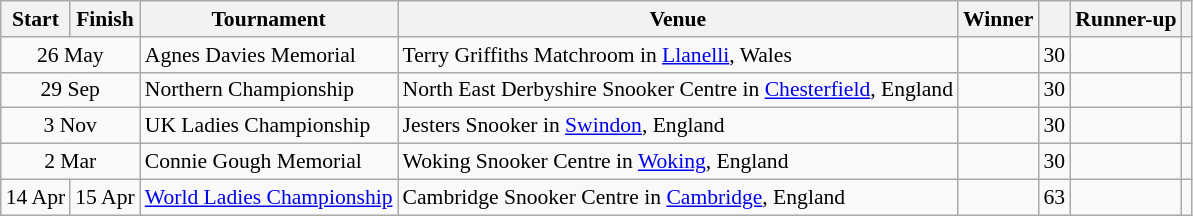<table class="wikitable" style="font-size: 90%">
<tr>
<th>Start</th>
<th>Finish</th>
<th>Tournament</th>
<th>Venue</th>
<th>Winner</th>
<th></th>
<th>Runner-up</th>
<th></th>
</tr>
<tr>
<td colspan=2 style="text-align:center;">26 May</td>
<td>Agnes Davies Memorial</td>
<td>Terry Griffiths Matchroom in <a href='#'>Llanelli</a>, Wales</td>
<td></td>
<td style="text-align:center;">30</td>
<td></td>
<td style="text-align:center;"></td>
</tr>
<tr>
<td colspan=2 style="text-align:center;">29 Sep</td>
<td>Northern Championship</td>
<td>North East Derbyshire Snooker Centre in <a href='#'>Chesterfield</a>, England</td>
<td></td>
<td style="text-align:center;">30</td>
<td></td>
<td style="text-align:center;"></td>
</tr>
<tr>
<td colspan=2 style="text-align:center;">3 Nov</td>
<td>UK Ladies Championship</td>
<td>Jesters Snooker in <a href='#'>Swindon</a>, England</td>
<td></td>
<td style="text-align:center;">30</td>
<td></td>
<td style="text-align:center;"></td>
</tr>
<tr>
<td colspan=2 style="text-align:center;">2 Mar</td>
<td>Connie Gough Memorial</td>
<td>Woking Snooker Centre in <a href='#'>Woking</a>, England</td>
<td></td>
<td style="text-align:center;">30</td>
<td></td>
<td style="text-align:center;"></td>
</tr>
<tr>
<td>14 Apr</td>
<td>15 Apr</td>
<td><a href='#'>World Ladies Championship</a></td>
<td>Cambridge Snooker Centre in <a href='#'>Cambridge</a>, England</td>
<td></td>
<td style="text-align:center;">63</td>
<td></td>
<td style="text-align:center;"></td>
</tr>
</table>
